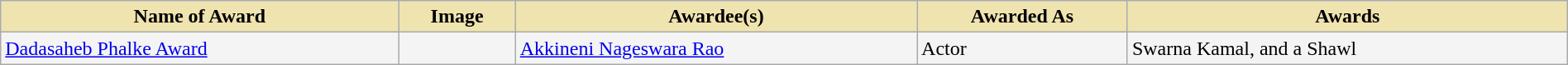<table class="wikitable" style="width:100%;">
<tr>
<th style="background-color:#EFE4B0;">Name of Award</th>
<th style="background-color:#EFE4B0;">Image</th>
<th style="background-color:#EFE4B0;">Awardee(s)</th>
<th style="background-color:#EFE4B0;">Awarded As</th>
<th style="background-color:#EFE4B0;">Awards</th>
</tr>
<tr style="background-color:#F4F4F4">
<td><a href='#'>Dadasaheb Phalke Award</a></td>
<td></td>
<td><a href='#'>Akkineni Nageswara Rao</a></td>
<td>Actor</td>
<td>Swarna Kamal,   and a Shawl</td>
</tr>
</table>
